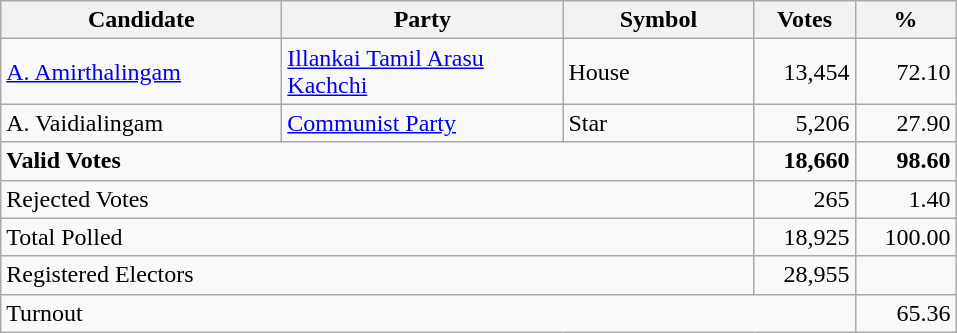<table class="wikitable" border="1" style="text-align:right;">
<tr>
<th align=left colspan=1 width="180">Candidate</th>
<th align=left width="180">Party</th>
<th align=left width="120">Symbol</th>
<th align=left width="60">Votes</th>
<th align=left width="60">%</th>
</tr>
<tr>
<td align=left><a href='#'>A. Amirthalingam</a></td>
<td align=left><a href='#'>Illankai Tamil Arasu Kachchi</a></td>
<td align=left>House</td>
<td>13,454</td>
<td>72.10</td>
</tr>
<tr>
<td align=left>A. Vaidialingam</td>
<td align=left><a href='#'>Communist Party</a></td>
<td align=left>Star</td>
<td>5,206</td>
<td>27.90</td>
</tr>
<tr>
<td align=left colspan=3><strong>Valid Votes</strong></td>
<td><strong>18,660</strong></td>
<td><strong>98.60</strong></td>
</tr>
<tr>
<td align=left colspan=3>Rejected Votes</td>
<td>265</td>
<td>1.40</td>
</tr>
<tr>
<td align=left colspan=3>Total Polled</td>
<td>18,925</td>
<td>100.00</td>
</tr>
<tr>
<td align=left colspan=3>Registered Electors</td>
<td>28,955</td>
<td></td>
</tr>
<tr>
<td align=left colspan=4>Turnout</td>
<td>65.36</td>
</tr>
</table>
